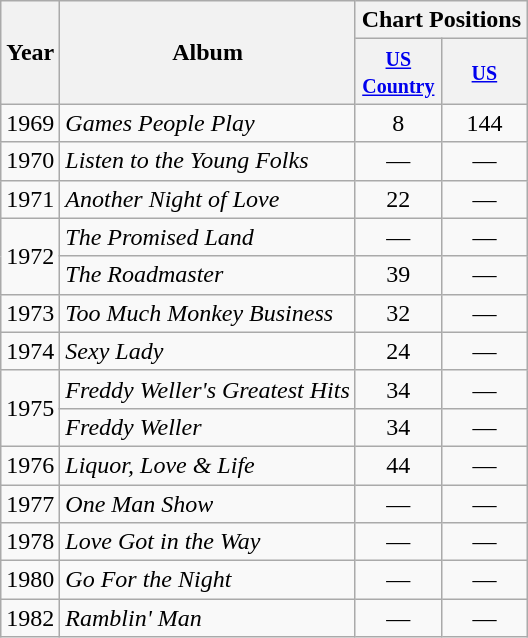<table class="wikitable">
<tr>
<th rowspan="2">Year</th>
<th rowspan="2">Album</th>
<th colspan="2">Chart Positions</th>
</tr>
<tr>
<th width="50"><small><a href='#'>US Country</a></small></th>
<th width="50"><small><a href='#'>US</a></small></th>
</tr>
<tr>
<td>1969</td>
<td><em>Games People Play</em></td>
<td align="center">8</td>
<td align="center">144</td>
</tr>
<tr>
<td>1970</td>
<td><em>Listen to the Young Folks</em></td>
<td align="center">—</td>
<td align="center">—</td>
</tr>
<tr>
<td>1971</td>
<td><em>Another Night of Love</em></td>
<td align="center">22</td>
<td align="center">—</td>
</tr>
<tr>
<td rowspan="2">1972</td>
<td><em>The Promised Land</em></td>
<td align="center">—</td>
<td align="center">—</td>
</tr>
<tr>
<td><em>The Roadmaster</em></td>
<td align="center">39</td>
<td align="center">—</td>
</tr>
<tr>
<td>1973</td>
<td><em>Too Much Monkey Business</em></td>
<td align="center">32</td>
<td align="center">—</td>
</tr>
<tr>
<td>1974</td>
<td><em>Sexy Lady</em></td>
<td align="center">24</td>
<td align="center">—</td>
</tr>
<tr>
<td rowspan="2">1975</td>
<td><em>Freddy Weller's Greatest Hits</em></td>
<td align="center">34</td>
<td align="center">—</td>
</tr>
<tr>
<td><em>Freddy Weller</em></td>
<td align="center">34</td>
<td align="center">—</td>
</tr>
<tr>
<td>1976</td>
<td><em>Liquor, Love & Life</em></td>
<td align="center">44</td>
<td align="center">—</td>
</tr>
<tr>
<td>1977</td>
<td><em>One Man Show</em></td>
<td align="center">—</td>
<td align="center">—</td>
</tr>
<tr>
<td>1978</td>
<td><em>Love Got in the Way</em></td>
<td align="center">—</td>
<td align="center">—</td>
</tr>
<tr>
<td>1980</td>
<td><em>Go For the Night</em></td>
<td align="center">—</td>
<td align="center">—</td>
</tr>
<tr>
<td>1982</td>
<td><em>Ramblin' Man</em></td>
<td align="center">—</td>
<td align="center">—</td>
</tr>
</table>
